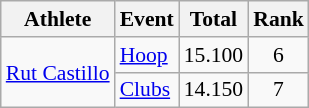<table class=wikitable style="font-size:90%">
<tr>
<th>Athlete</th>
<th>Event</th>
<th>Total</th>
<th>Rank</th>
</tr>
<tr align=center>
<td align=left rowspan=2><a href='#'>Rut Castillo</a></td>
<td align=left><a href='#'>Hoop</a></td>
<td>15.100</td>
<td>6</td>
</tr>
<tr align=center>
<td align=left><a href='#'>Clubs</a></td>
<td>14.150</td>
<td>7</td>
</tr>
</table>
